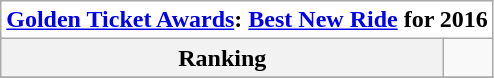<table class="wikitable">
<tr>
<th style="text-align:center; background:white;" colspan="500"><a href='#'>Golden Ticket Awards</a>: <a href='#'>Best New Ride</a> for 2016</th>
</tr>
<tr style="background:#white;">
<th style="text-align:center;">Ranking</th>
<td></td>
</tr>
<tr>
</tr>
</table>
